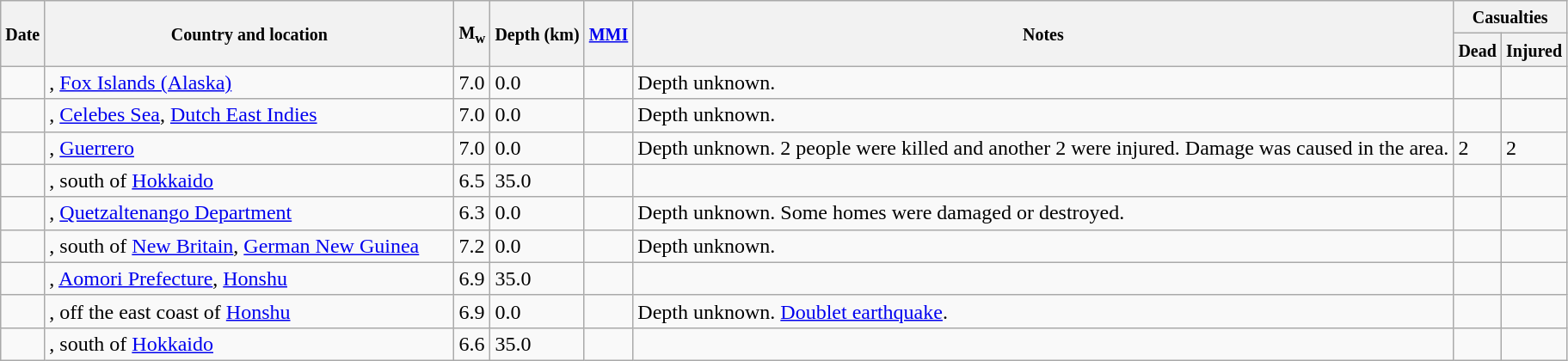<table class="wikitable sortable sort-under" style="border:1px black; margin-left:1em;">
<tr>
<th rowspan="2"><small>Date</small></th>
<th rowspan="2" style="width: 310px"><small>Country and location</small></th>
<th rowspan="2"><small>M<sub>w</sub></small></th>
<th rowspan="2"><small>Depth (km)</small></th>
<th rowspan="2"><small><a href='#'>MMI</a></small></th>
<th rowspan="2" class="unsortable"><small>Notes</small></th>
<th colspan="2"><small>Casualties</small></th>
</tr>
<tr>
<th><small>Dead</small></th>
<th><small>Injured</small></th>
</tr>
<tr>
<td></td>
<td>, <a href='#'>Fox Islands (Alaska)</a></td>
<td>7.0</td>
<td>0.0</td>
<td></td>
<td>Depth unknown.</td>
<td></td>
<td></td>
</tr>
<tr>
<td></td>
<td>, <a href='#'>Celebes Sea</a>, <a href='#'>Dutch East Indies</a></td>
<td>7.0</td>
<td>0.0</td>
<td></td>
<td>Depth unknown.</td>
<td></td>
<td></td>
</tr>
<tr>
<td></td>
<td>, <a href='#'>Guerrero</a></td>
<td>7.0</td>
<td>0.0</td>
<td></td>
<td>Depth unknown. 2 people were killed and another 2 were injured. Damage was caused in the area.</td>
<td>2</td>
<td>2</td>
</tr>
<tr>
<td></td>
<td>, south of <a href='#'>Hokkaido</a></td>
<td>6.5</td>
<td>35.0</td>
<td></td>
<td></td>
<td></td>
<td></td>
</tr>
<tr>
<td></td>
<td>, <a href='#'>Quetzaltenango Department</a></td>
<td>6.3</td>
<td>0.0</td>
<td></td>
<td>Depth unknown. Some homes were damaged or destroyed.</td>
<td></td>
<td></td>
</tr>
<tr>
<td></td>
<td>, south of <a href='#'>New Britain</a>, <a href='#'>German New Guinea</a></td>
<td>7.2</td>
<td>0.0</td>
<td></td>
<td>Depth unknown.</td>
<td></td>
<td></td>
</tr>
<tr>
<td></td>
<td>, <a href='#'>Aomori Prefecture</a>, <a href='#'>Honshu</a></td>
<td>6.9</td>
<td>35.0</td>
<td></td>
<td></td>
<td></td>
<td></td>
</tr>
<tr>
<td></td>
<td>, off the east coast of <a href='#'>Honshu</a></td>
<td>6.9</td>
<td>0.0</td>
<td></td>
<td>Depth unknown. <a href='#'>Doublet earthquake</a>.</td>
<td></td>
<td></td>
</tr>
<tr>
<td></td>
<td>, south of <a href='#'>Hokkaido</a></td>
<td>6.6</td>
<td>35.0</td>
<td></td>
<td></td>
<td></td>
<td></td>
</tr>
</table>
